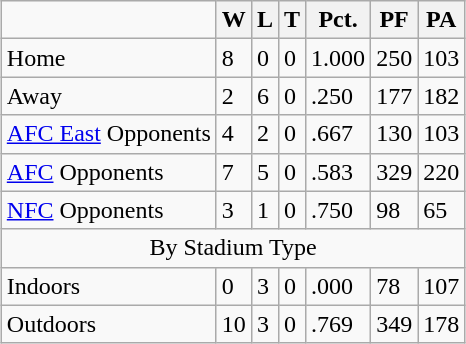<table class="wikitable" style="margin:auto;">
<tr>
<td></td>
<th>W</th>
<th>L</th>
<th>T</th>
<th>Pct.</th>
<th>PF</th>
<th>PA</th>
</tr>
<tr>
<td>Home</td>
<td>8</td>
<td>0</td>
<td>0</td>
<td>1.000</td>
<td>250</td>
<td>103</td>
</tr>
<tr>
<td>Away</td>
<td>2</td>
<td>6</td>
<td>0</td>
<td>.250</td>
<td>177</td>
<td>182</td>
</tr>
<tr>
<td><a href='#'>AFC East</a> Opponents</td>
<td>4</td>
<td>2</td>
<td>0</td>
<td>.667</td>
<td>130</td>
<td>103</td>
</tr>
<tr>
<td><a href='#'>AFC</a> Opponents</td>
<td>7</td>
<td>5</td>
<td>0</td>
<td>.583</td>
<td>329</td>
<td>220</td>
</tr>
<tr>
<td><a href='#'>NFC</a> Opponents</td>
<td>3</td>
<td>1</td>
<td>0</td>
<td>.750</td>
<td>98</td>
<td>65</td>
</tr>
<tr>
<td colspan="7" style="text-align:center;">By Stadium Type</td>
</tr>
<tr>
<td>Indoors</td>
<td>0</td>
<td>3</td>
<td>0</td>
<td>.000</td>
<td>78</td>
<td>107</td>
</tr>
<tr>
<td>Outdoors</td>
<td>10</td>
<td>3</td>
<td>0</td>
<td>.769</td>
<td>349</td>
<td>178</td>
</tr>
</table>
